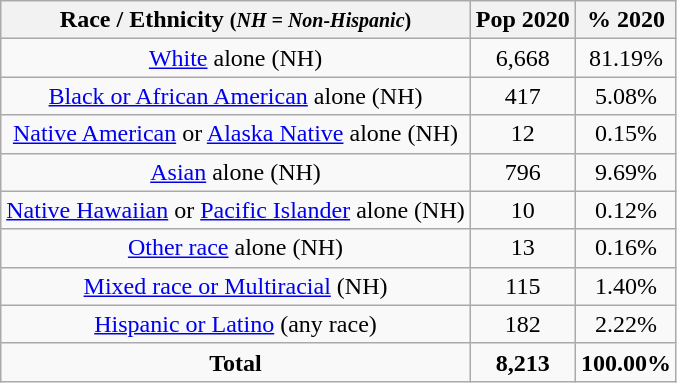<table class="wikitable" style="text-align:center;">
<tr>
<th>Race / Ethnicity <small>(<em>NH = Non-Hispanic</em>)</small></th>
<th>Pop 2020</th>
<th>% 2020</th>
</tr>
<tr>
<td><a href='#'>White</a> alone (NH)</td>
<td>6,668</td>
<td>81.19%</td>
</tr>
<tr>
<td><a href='#'>Black or African American</a> alone (NH)</td>
<td>417</td>
<td>5.08%</td>
</tr>
<tr>
<td><a href='#'>Native American</a> or <a href='#'>Alaska Native</a> alone (NH)</td>
<td>12</td>
<td>0.15%</td>
</tr>
<tr>
<td><a href='#'>Asian</a> alone (NH)</td>
<td>796</td>
<td>9.69%</td>
</tr>
<tr>
<td><a href='#'>Native Hawaiian</a> or <a href='#'>Pacific Islander</a> alone (NH)</td>
<td>10</td>
<td>0.12%</td>
</tr>
<tr>
<td><a href='#'>Other race</a> alone (NH)</td>
<td>13</td>
<td>0.16%</td>
</tr>
<tr>
<td><a href='#'>Mixed race or Multiracial</a> (NH)</td>
<td>115</td>
<td>1.40%</td>
</tr>
<tr>
<td><a href='#'>Hispanic or Latino</a> (any race)</td>
<td>182</td>
<td>2.22%</td>
</tr>
<tr>
<td><strong>Total</strong></td>
<td><strong>8,213</strong></td>
<td><strong>100.00%</strong></td>
</tr>
</table>
